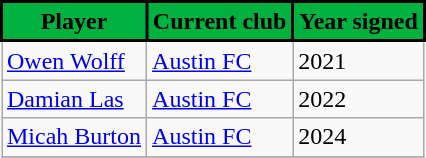<table class="wikitable" style="text-align:center">
<tr>
<th style="background:#00B140; color:#000000; border:2px solid #000000;">Player</th>
<th style="background:#00B140; color:#000000; border:2px solid #000000;">Current club</th>
<th style="background:#00B140; color:#000000; border:2px solid #000000;">Year signed</th>
</tr>
<tr>
<td align=left> <a href='#'>Owen Wolff</a></td>
<td align=left> <a href='#'>Austin FC</a></td>
<td align=left>2021</td>
</tr>
<tr>
<td align=left> <a href='#'>Damian Las</a></td>
<td align=left> <a href='#'>Austin FC</a></td>
<td align=left>2022</td>
</tr>
<tr>
<td align=left> <a href='#'>Micah Burton</a></td>
<td align=left> <a href='#'>Austin FC</a></td>
<td align=left>2024</td>
</tr>
<tr>
</tr>
</table>
